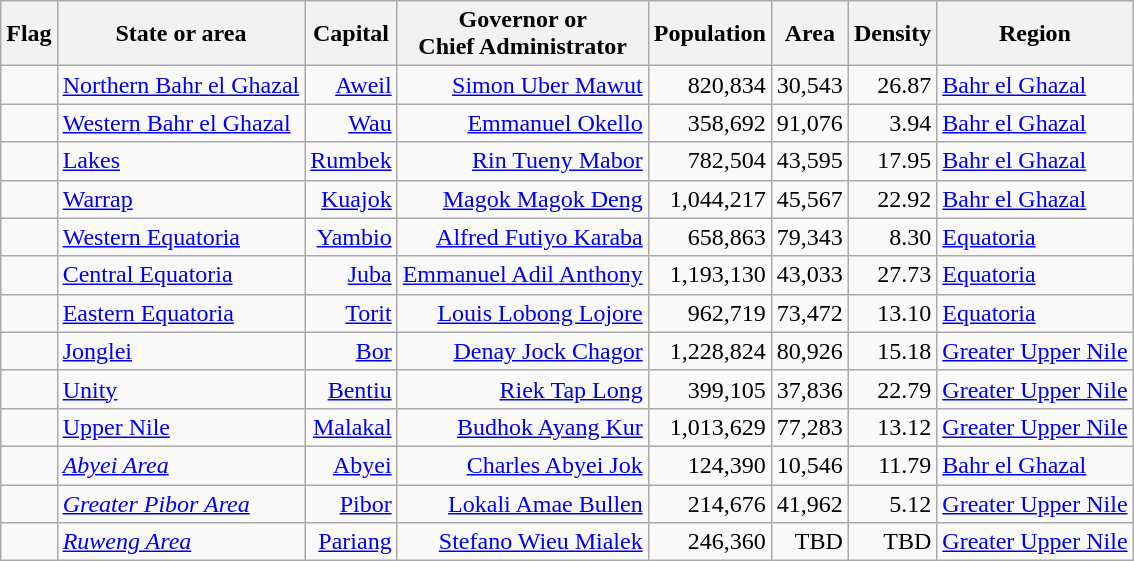<table class="wikitable sortable" style="text-align:right">
<tr>
<th>Flag</th>
<th>State or area</th>
<th>Capital</th>
<th>Governor or<br>Chief Administrator</th>
<th>Population<br></th>
<th>Area<br></th>
<th>Density<br></th>
<th>Region</th>
</tr>
<tr>
<td></td>
<td align="left"><a href='#'>Northern Bahr el Ghazal</a></td>
<td><a href='#'>Aweil</a></td>
<td><a href='#'>Simon Uber Mawut</a></td>
<td>820,834</td>
<td>30,543</td>
<td>26.87</td>
<td align="left"><a href='#'>Bahr el Ghazal</a></td>
</tr>
<tr>
<td></td>
<td align="left"><a href='#'>Western Bahr el Ghazal</a></td>
<td><a href='#'>Wau</a></td>
<td><a href='#'>Emmanuel Okello</a></td>
<td>358,692</td>
<td>91,076</td>
<td>3.94</td>
<td align="left"><a href='#'>Bahr el Ghazal</a></td>
</tr>
<tr>
<td></td>
<td align="left"><a href='#'>Lakes</a></td>
<td><a href='#'>Rumbek</a></td>
<td><a href='#'>Rin Tueny Mabor</a></td>
<td>782,504</td>
<td>43,595</td>
<td>17.95</td>
<td align="left"><a href='#'>Bahr el Ghazal</a></td>
</tr>
<tr>
<td></td>
<td align="left"><a href='#'>Warrap</a></td>
<td><a href='#'>Kuajok</a></td>
<td><a href='#'>Magok Magok Deng</a></td>
<td>1,044,217</td>
<td>45,567</td>
<td>22.92</td>
<td align="left"><a href='#'>Bahr el Ghazal</a></td>
</tr>
<tr>
<td></td>
<td align="left"><a href='#'>Western Equatoria</a></td>
<td><a href='#'>Yambio</a></td>
<td><a href='#'>Alfred Futiyo Karaba</a></td>
<td>658,863</td>
<td>79,343</td>
<td>8.30</td>
<td align="left"><a href='#'>Equatoria</a></td>
</tr>
<tr>
<td></td>
<td align="left"><a href='#'>Central Equatoria</a></td>
<td><a href='#'>Juba</a></td>
<td><a href='#'>Emmanuel Adil Anthony</a></td>
<td>1,193,130</td>
<td>43,033</td>
<td>27.73</td>
<td align="left"><a href='#'>Equatoria</a></td>
</tr>
<tr>
<td></td>
<td align="left"><a href='#'>Eastern Equatoria</a></td>
<td><a href='#'>Torit</a></td>
<td><a href='#'>Louis Lobong Lojore</a></td>
<td>962,719</td>
<td>73,472</td>
<td>13.10</td>
<td align="left"><a href='#'>Equatoria</a></td>
</tr>
<tr>
<td></td>
<td align="left"><a href='#'>Jonglei</a></td>
<td><a href='#'>Bor</a></td>
<td><a href='#'>Denay Jock Chagor</a></td>
<td>1,228,824</td>
<td>80,926</td>
<td>15.18</td>
<td align="left"><a href='#'>Greater Upper Nile</a></td>
</tr>
<tr>
<td></td>
<td align="left"><a href='#'>Unity</a></td>
<td><a href='#'>Bentiu</a></td>
<td><a href='#'>Riek Tap Long</a></td>
<td>399,105</td>
<td>37,836</td>
<td>22.79</td>
<td align="left"><a href='#'>Greater Upper Nile</a></td>
</tr>
<tr>
<td></td>
<td align="left"><a href='#'>Upper Nile</a></td>
<td><a href='#'>Malakal</a></td>
<td><a href='#'>Budhok Ayang Kur</a></td>
<td>1,013,629</td>
<td>77,283</td>
<td>13.12</td>
<td align="left"><a href='#'>Greater Upper Nile</a></td>
</tr>
<tr>
<td></td>
<td align="left"><a href='#'><em>Abyei Area</em></a></td>
<td><a href='#'>Abyei</a></td>
<td><a href='#'>Charles Abyei Jok</a></td>
<td>124,390</td>
<td>10,546</td>
<td>11.79</td>
<td align="left"><a href='#'>Bahr el Ghazal</a></td>
</tr>
<tr>
<td></td>
<td align="left"><a href='#'><em>Greater Pibor Area</em></a></td>
<td><a href='#'>Pibor</a></td>
<td><a href='#'>Lokali Amae Bullen</a></td>
<td>214,676</td>
<td>41,962</td>
<td>5.12</td>
<td align="left"><a href='#'>Greater Upper Nile</a></td>
</tr>
<tr>
<td></td>
<td align="left"><a href='#'><em>Ruweng Area</em></a></td>
<td><a href='#'>Pariang</a></td>
<td><a href='#'>Stefano Wieu Mialek</a></td>
<td>246,360</td>
<td>TBD</td>
<td>TBD</td>
<td align="left"><a href='#'>Greater Upper Nile</a></td>
</tr>
</table>
